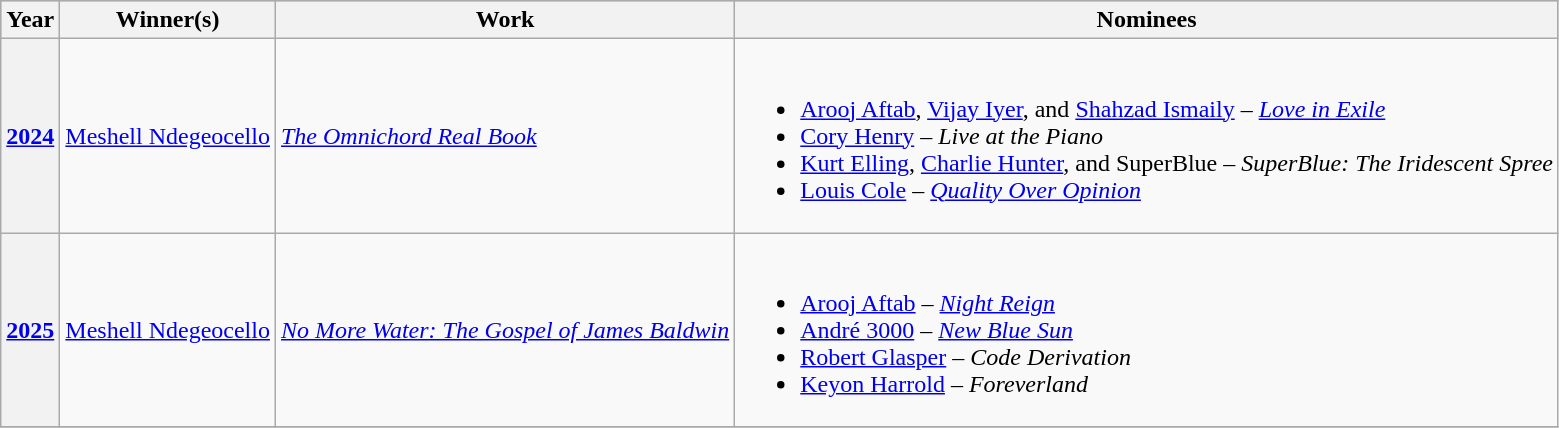<table class="wikitable plainrowheaders">
<tr bgcolor="#bebebe">
<th scope="col">Year</th>
<th scope="col">Winner(s)</th>
<th scope="col">Work</th>
<th scope="col" class=unsortable>Nominees</th>
</tr>
<tr>
<th scope="row"><a href='#'>2024</a></th>
<td><a href='#'>Meshell Ndegeocello</a></td>
<td><em><a href='#'>The Omnichord Real Book</a></em></td>
<td><br><ul><li><a href='#'>Arooj Aftab</a>, <a href='#'>Vijay Iyer</a>, and <a href='#'>Shahzad Ismaily</a> – <em><a href='#'>Love in Exile</a></em></li><li><a href='#'>Cory Henry</a> – <em>Live at the Piano</em></li><li><a href='#'>Kurt Elling</a>, <a href='#'>Charlie Hunter</a>, and SuperBlue – <em>SuperBlue: The Iridescent Spree</em></li><li><a href='#'>Louis Cole</a> – <em><a href='#'>Quality Over Opinion</a></em></li></ul></td>
</tr>
<tr>
<th scope="row"><a href='#'>2025</a></th>
<td><a href='#'>Meshell Ndegeocello</a></td>
<td><em><a href='#'>No More Water: The Gospel of James Baldwin</a></em></td>
<td><br><ul><li><a href='#'>Arooj Aftab</a> – <em><a href='#'>Night Reign</a></em></li><li><a href='#'>André 3000</a> – <em><a href='#'>New Blue Sun</a></em></li><li><a href='#'>Robert Glasper</a> – <em>Code Derivation</em></li><li><a href='#'>Keyon Harrold</a> – <em>Foreverland</em></li></ul></td>
</tr>
<tr>
</tr>
</table>
